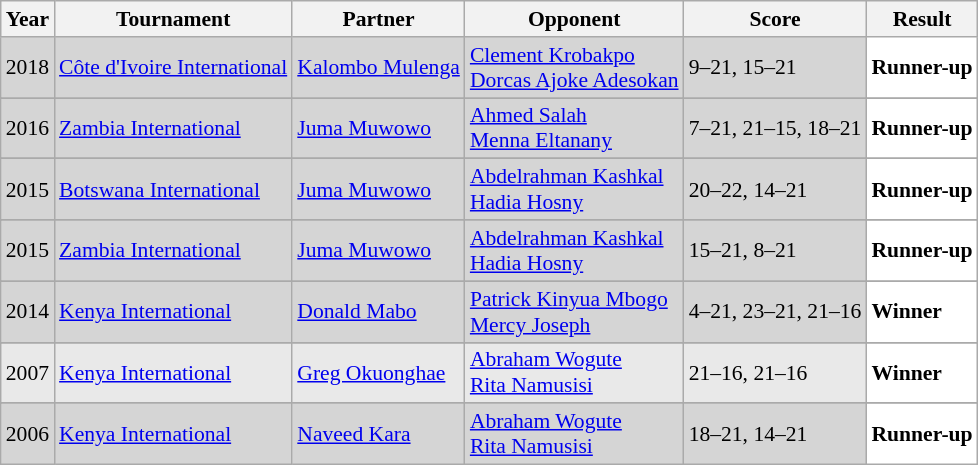<table class="sortable wikitable" style="font-size: 90%;">
<tr>
<th>Year</th>
<th>Tournament</th>
<th>Partner</th>
<th>Opponent</th>
<th>Score</th>
<th>Result</th>
</tr>
<tr style="background:#D5D5D5">
<td align="center">2018</td>
<td align="left"><a href='#'>Côte d'Ivoire International</a></td>
<td align="left"> <a href='#'>Kalombo Mulenga</a></td>
<td align="left"> <a href='#'>Clement Krobakpo</a> <br>  <a href='#'>Dorcas Ajoke Adesokan</a></td>
<td align="left">9–21, 15–21</td>
<td style="text-align:left; background:white"> <strong>Runner-up</strong></td>
</tr>
<tr>
</tr>
<tr style="background:#D5D5D5">
<td align="center">2016</td>
<td align="left"><a href='#'>Zambia International</a></td>
<td align="left"> <a href='#'>Juma Muwowo</a></td>
<td align="left"> <a href='#'>Ahmed Salah</a> <br>  <a href='#'>Menna Eltanany</a></td>
<td align="left">7–21, 21–15, 18–21</td>
<td style="text-align:left; background:white"> <strong>Runner-up</strong></td>
</tr>
<tr>
</tr>
<tr style="background:#D5D5D5">
<td align="center">2015</td>
<td align="left"><a href='#'>Botswana International</a></td>
<td align="left"> <a href='#'>Juma Muwowo</a></td>
<td align="left"> <a href='#'>Abdelrahman Kashkal</a> <br>  <a href='#'>Hadia Hosny</a></td>
<td align="left">20–22, 14–21</td>
<td style="text-align:left; background:white"> <strong>Runner-up</strong></td>
</tr>
<tr>
</tr>
<tr style="background:#D5D5D5">
<td align="center">2015</td>
<td align="left"><a href='#'>Zambia International</a></td>
<td align="left"> <a href='#'>Juma Muwowo</a></td>
<td align="left"> <a href='#'>Abdelrahman Kashkal</a> <br>  <a href='#'>Hadia Hosny</a></td>
<td align="left">15–21, 8–21</td>
<td style="text-align:left; background:white"> <strong>Runner-up</strong></td>
</tr>
<tr>
</tr>
<tr style="background:#D5D5D5">
<td align="center">2014</td>
<td align="left"><a href='#'>Kenya International</a></td>
<td align="left"> <a href='#'>Donald Mabo</a></td>
<td align="left"> <a href='#'>Patrick Kinyua Mbogo</a> <br>  <a href='#'>Mercy Joseph</a></td>
<td align="left">4–21, 23–21, 21–16</td>
<td style="text-align:left; background:white"> <strong>Winner</strong></td>
</tr>
<tr>
</tr>
<tr style="background:#E9E9E9">
<td align="center">2007</td>
<td align="left"><a href='#'>Kenya International</a></td>
<td align="left"> <a href='#'>Greg Okuonghae</a></td>
<td align="left"> <a href='#'>Abraham Wogute</a> <br>  <a href='#'>Rita Namusisi</a></td>
<td align="left">21–16, 21–16</td>
<td style="text-align:left; background:white"> <strong>Winner</strong></td>
</tr>
<tr>
</tr>
<tr style="background:#D5D5D5">
<td align="center">2006</td>
<td align="left"><a href='#'>Kenya International</a></td>
<td align="left"> <a href='#'>Naveed Kara</a></td>
<td align="left"> <a href='#'>Abraham Wogute</a> <br>  <a href='#'>Rita Namusisi</a></td>
<td align="left">18–21, 14–21</td>
<td style="text-align:left; background:white"> <strong>Runner-up</strong></td>
</tr>
</table>
